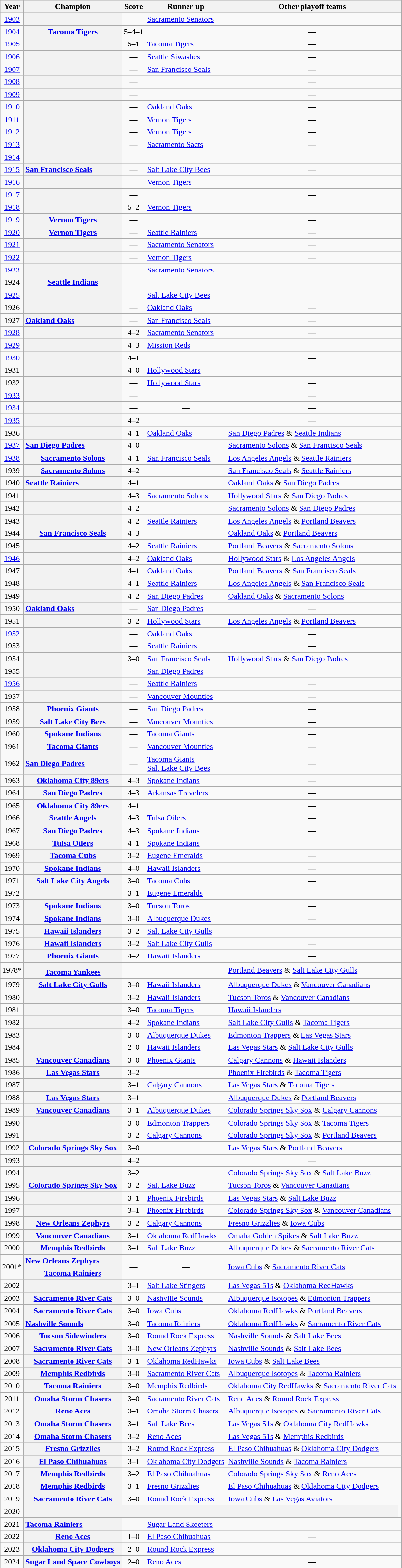<table class="wikitable sortable plainrowheaders" style="text-align:center">
<tr>
<th scope="col">Year</th>
<th scope="col">Champion</th>
<th scope="col" class="unsortable">Score</th>
<th scope="col">Runner-up</th>
<th scope="col" class="unsortable">Other playoff teams</th>
<th scope="col" class="unsortable"></th>
</tr>
<tr>
<td><a href='#'>1903</a></td>
<th scope="row"></th>
<td>—</td>
<td style="text-align:left"><a href='#'>Sacramento Senators</a></td>
<td>—</td>
<td></td>
</tr>
<tr>
<td><a href='#'>1904</a></td>
<th scope="row"><a href='#'>Tacoma Tigers</a></th>
<td>5–4–1</td>
<td style="text-align:left"></td>
<td>—</td>
<td></td>
</tr>
<tr>
<td><a href='#'>1905</a></td>
<th scope="row"></th>
<td>5–1</td>
<td style="text-align:left"><a href='#'>Tacoma Tigers</a></td>
<td>—</td>
<td></td>
</tr>
<tr>
<td><a href='#'>1906</a></td>
<th scope="row"></th>
<td>—</td>
<td style="text-align:left"><a href='#'>Seattle Siwashes</a></td>
<td>—</td>
<td></td>
</tr>
<tr>
<td><a href='#'>1907</a></td>
<th scope="row"></th>
<td>—</td>
<td style="text-align:left"><a href='#'>San Francisco Seals</a></td>
<td>—</td>
<td></td>
</tr>
<tr>
<td><a href='#'>1908</a></td>
<th scope="row"></th>
<td>—</td>
<td style="text-align:left"></td>
<td>—</td>
<td></td>
</tr>
<tr>
<td><a href='#'>1909</a></td>
<th scope="row"></th>
<td>—</td>
<td style="text-align:left"></td>
<td>—</td>
<td></td>
</tr>
<tr>
<td><a href='#'>1910</a></td>
<th scope="row"></th>
<td>—</td>
<td style="text-align:left"><a href='#'>Oakland Oaks</a></td>
<td>—</td>
<td></td>
</tr>
<tr>
<td><a href='#'>1911</a></td>
<th scope="row"></th>
<td>—</td>
<td style="text-align:left"><a href='#'>Vernon Tigers</a></td>
<td>—</td>
<td></td>
</tr>
<tr>
<td><a href='#'>1912</a></td>
<th scope="row"></th>
<td>—</td>
<td style="text-align:left"><a href='#'>Vernon Tigers</a></td>
<td>—</td>
<td></td>
</tr>
<tr>
<td><a href='#'>1913</a></td>
<th scope="row"></th>
<td>—</td>
<td style="text-align:left"><a href='#'>Sacramento Sacts</a></td>
<td>—</td>
<td></td>
</tr>
<tr>
<td><a href='#'>1914</a></td>
<th scope="row"></th>
<td>—</td>
<td style="text-align:left"></td>
<td>—</td>
<td></td>
</tr>
<tr>
<td><a href='#'>1915</a></td>
<th scope="row" style="text-align:left"><a href='#'>San Francisco Seals</a></th>
<td>—</td>
<td style="text-align:left"><a href='#'>Salt Lake City Bees</a></td>
<td>—</td>
<td></td>
</tr>
<tr>
<td><a href='#'>1916</a></td>
<th scope="row"></th>
<td>—</td>
<td style="text-align:left"><a href='#'>Vernon Tigers</a></td>
<td>—</td>
<td></td>
</tr>
<tr>
<td><a href='#'>1917</a></td>
<th scope="row"></th>
<td>—</td>
<td style="text-align:left"></td>
<td>—</td>
<td></td>
</tr>
<tr>
<td><a href='#'>1918</a></td>
<th scope="row"></th>
<td>5–2</td>
<td style="text-align:left"><a href='#'>Vernon Tigers</a></td>
<td>—</td>
<td></td>
</tr>
<tr>
<td><a href='#'>1919</a></td>
<th scope="row"><a href='#'>Vernon Tigers</a></th>
<td>—</td>
<td style="text-align:left"></td>
<td>—</td>
<td></td>
</tr>
<tr>
<td><a href='#'>1920</a></td>
<th scope="row"><a href='#'>Vernon Tigers</a></th>
<td>—</td>
<td style="text-align:left"><a href='#'>Seattle Rainiers</a></td>
<td>—</td>
<td></td>
</tr>
<tr>
<td><a href='#'>1921</a></td>
<th scope="row"></th>
<td>—</td>
<td style="text-align:left"><a href='#'>Sacramento Senators</a></td>
<td>—</td>
<td></td>
</tr>
<tr>
<td><a href='#'>1922</a></td>
<th scope="row"></th>
<td>—</td>
<td style="text-align:left"><a href='#'>Vernon Tigers</a></td>
<td>—</td>
<td></td>
</tr>
<tr>
<td><a href='#'>1923</a></td>
<th scope="row"></th>
<td>—</td>
<td style="text-align:left"><a href='#'>Sacramento Senators</a></td>
<td>—</td>
<td></td>
</tr>
<tr>
<td>1924</td>
<th scope="row"><a href='#'>Seattle Indians</a></th>
<td>—</td>
<td style="text-align:left"></td>
<td>—</td>
<td></td>
</tr>
<tr>
<td><a href='#'>1925</a></td>
<th scope="row"></th>
<td>—</td>
<td style="text-align:left"><a href='#'>Salt Lake City Bees</a></td>
<td>—</td>
<td></td>
</tr>
<tr>
<td>1926</td>
<th scope="row"></th>
<td>—</td>
<td style="text-align:left"><a href='#'>Oakland Oaks</a></td>
<td>—</td>
<td></td>
</tr>
<tr>
<td>1927</td>
<th scope="row" style="text-align:left"><a href='#'>Oakland Oaks</a></th>
<td>—</td>
<td style="text-align:left"><a href='#'>San Francisco Seals</a></td>
<td>—</td>
<td></td>
</tr>
<tr>
<td><a href='#'>1928</a></td>
<th scope="row"></th>
<td>4–2</td>
<td style="text-align:left"><a href='#'>Sacramento Senators</a></td>
<td>—</td>
<td></td>
</tr>
<tr>
<td><a href='#'>1929</a></td>
<th scope="row"></th>
<td>4–3</td>
<td style="text-align:left"><a href='#'>Mission Reds</a></td>
<td>—</td>
<td></td>
</tr>
<tr>
<td><a href='#'>1930</a></td>
<th scope="row"></th>
<td>4–1</td>
<td style="text-align:left"></td>
<td>—</td>
<td></td>
</tr>
<tr>
<td>1931</td>
<th scope="row"></th>
<td>4–0</td>
<td style="text-align:left"><a href='#'>Hollywood Stars</a></td>
<td>—</td>
<td></td>
</tr>
<tr>
<td>1932</td>
<th scope="row"></th>
<td>—</td>
<td style="text-align:left"><a href='#'>Hollywood Stars</a></td>
<td>—</td>
<td></td>
</tr>
<tr>
<td><a href='#'>1933</a></td>
<th scope="row"></th>
<td>—</td>
<td style="text-align:left"></td>
<td>—</td>
<td></td>
</tr>
<tr>
<td><a href='#'>1934</a></td>
<th scope="row"></th>
<td>—</td>
<td>—</td>
<td>—</td>
<td></td>
</tr>
<tr>
<td><a href='#'>1935</a></td>
<th scope="row"></th>
<td>4–2</td>
<td style="text-align:left"></td>
<td>—</td>
<td></td>
</tr>
<tr>
<td>1936</td>
<th scope="row"></th>
<td>4–1</td>
<td style="text-align:left"><a href='#'>Oakland Oaks</a></td>
<td style="text-align:left"><a href='#'>San Diego Padres</a> & <a href='#'>Seattle Indians</a></td>
<td></td>
</tr>
<tr>
<td><a href='#'>1937</a></td>
<th scope="row" style="text-align:left"><a href='#'>San Diego Padres</a></th>
<td>4–0</td>
<td style="text-align:left"></td>
<td style="text-align:left"><a href='#'>Sacramento Solons</a> & <a href='#'>San Francisco Seals</a></td>
<td></td>
</tr>
<tr>
<td><a href='#'>1938</a></td>
<th scope="row"><a href='#'>Sacramento Solons</a></th>
<td>4–1</td>
<td style="text-align:left"><a href='#'>San Francisco Seals</a></td>
<td style="text-align:left"><a href='#'>Los Angeles Angels</a> & <a href='#'>Seattle Rainiers</a></td>
<td></td>
</tr>
<tr>
<td>1939</td>
<th scope="row"><a href='#'>Sacramento Solons</a></th>
<td>4–2</td>
<td style="text-align:left"></td>
<td style="text-align:left"><a href='#'>San Francisco Seals</a> & <a href='#'>Seattle Rainiers</a></td>
<td></td>
</tr>
<tr>
<td>1940</td>
<th scope="row" style="text-align:left"><a href='#'>Seattle Rainiers</a></th>
<td>4–1</td>
<td style="text-align:left"></td>
<td style="text-align:left"><a href='#'>Oakland Oaks</a> & <a href='#'>San Diego Padres</a></td>
<td></td>
</tr>
<tr>
<td>1941</td>
<th scope="row"></th>
<td>4–3</td>
<td style="text-align:left"><a href='#'>Sacramento Solons</a></td>
<td style="text-align:left"><a href='#'>Hollywood Stars</a> & <a href='#'>San Diego Padres</a></td>
<td></td>
</tr>
<tr>
<td>1942</td>
<th scope="row"></th>
<td>4–2</td>
<td style="text-align:left"></td>
<td style="text-align:left"><a href='#'>Sacramento Solons</a> & <a href='#'>San Diego Padres</a></td>
<td></td>
</tr>
<tr>
<td>1943</td>
<th scope="row"></th>
<td>4–2</td>
<td style="text-align:left"><a href='#'>Seattle Rainiers</a></td>
<td style="text-align:left"><a href='#'>Los Angeles Angels</a> & <a href='#'>Portland Beavers</a></td>
<td></td>
</tr>
<tr>
<td>1944</td>
<th scope="row"><a href='#'>San Francisco Seals</a></th>
<td>4–3</td>
<td style="text-align:left"></td>
<td style="text-align:left"><a href='#'>Oakland Oaks</a> & <a href='#'>Portland Beavers</a></td>
<td></td>
</tr>
<tr>
<td>1945</td>
<th scope="row"></th>
<td>4–2</td>
<td style="text-align:left"><a href='#'>Seattle Rainiers</a></td>
<td style="text-align:left"><a href='#'>Portland Beavers</a> & <a href='#'>Sacramento Solons</a></td>
<td></td>
</tr>
<tr>
<td><a href='#'>1946</a></td>
<th scope="row"></th>
<td>4–2</td>
<td style="text-align:left"><a href='#'>Oakland Oaks</a></td>
<td style="text-align:left"><a href='#'>Hollywood Stars</a> & <a href='#'>Los Angeles Angels</a></td>
<td></td>
</tr>
<tr>
<td>1947</td>
<th scope="row"></th>
<td>4–1</td>
<td style="text-align:left"><a href='#'>Oakland Oaks</a></td>
<td style="text-align:left"><a href='#'>Portland Beavers</a> & <a href='#'>San Francisco Seals</a></td>
<td></td>
</tr>
<tr>
<td>1948</td>
<th scope="row"></th>
<td>4–1</td>
<td style="text-align:left"><a href='#'>Seattle Rainiers</a></td>
<td style="text-align:left"><a href='#'>Los Angeles Angels</a> & <a href='#'>San Francisco Seals</a></td>
<td></td>
</tr>
<tr>
<td>1949</td>
<th scope="row"></th>
<td>4–2</td>
<td style="text-align:left"><a href='#'>San Diego Padres</a></td>
<td style="text-align:left"><a href='#'>Oakland Oaks</a> & <a href='#'>Sacramento Solons</a></td>
<td></td>
</tr>
<tr>
<td>1950</td>
<th scope="row" style="text-align:left"><a href='#'>Oakland Oaks</a></th>
<td>—</td>
<td style="text-align:left"><a href='#'>San Diego Padres</a></td>
<td>—</td>
<td></td>
</tr>
<tr>
<td>1951</td>
<th scope="row"></th>
<td>3–2</td>
<td style="text-align:left"><a href='#'>Hollywood Stars</a></td>
<td style="text-align:left"><a href='#'>Los Angeles Angels</a> & <a href='#'>Portland Beavers</a></td>
<td></td>
</tr>
<tr>
<td><a href='#'>1952</a></td>
<th scope="row"></th>
<td>—</td>
<td style="text-align:left"><a href='#'>Oakland Oaks</a></td>
<td>—</td>
<td></td>
</tr>
<tr>
<td>1953</td>
<th scope="row"></th>
<td>—</td>
<td style="text-align:left"><a href='#'>Seattle Rainiers</a></td>
<td>—</td>
<td></td>
</tr>
<tr>
<td>1954</td>
<th scope="row"></th>
<td>3–0</td>
<td style="text-align:left"><a href='#'>San Francisco Seals</a></td>
<td style="text-align:left"><a href='#'>Hollywood Stars</a> & <a href='#'>San Diego Padres</a></td>
<td></td>
</tr>
<tr>
<td>1955</td>
<th scope="row"></th>
<td>—</td>
<td style="text-align:left"><a href='#'>San Diego Padres</a></td>
<td>—</td>
<td></td>
</tr>
<tr>
<td><a href='#'>1956</a></td>
<th scope="row"></th>
<td>—</td>
<td style="text-align:left"><a href='#'>Seattle Rainiers</a></td>
<td>—</td>
<td></td>
</tr>
<tr>
<td>1957</td>
<th scope="row"></th>
<td>—</td>
<td style="text-align:left"><a href='#'>Vancouver Mounties</a></td>
<td>—</td>
<td></td>
</tr>
<tr>
<td>1958</td>
<th scope="row"><a href='#'>Phoenix Giants</a></th>
<td>—</td>
<td style="text-align:left"><a href='#'>San Diego Padres</a></td>
<td>—</td>
<td></td>
</tr>
<tr>
<td>1959</td>
<th scope="row"><a href='#'>Salt Lake City Bees</a></th>
<td>—</td>
<td style="text-align:left"><a href='#'>Vancouver Mounties</a></td>
<td>—</td>
<td></td>
</tr>
<tr>
<td>1960</td>
<th scope="row"><a href='#'>Spokane Indians</a></th>
<td>—</td>
<td style="text-align:left"><a href='#'>Tacoma Giants</a></td>
<td>—</td>
<td></td>
</tr>
<tr>
<td>1961</td>
<th scope="row"><a href='#'>Tacoma Giants</a></th>
<td>—</td>
<td style="text-align:left"><a href='#'>Vancouver Mounties</a></td>
<td>—</td>
<td></td>
</tr>
<tr>
<td>1962</td>
<th scope="row" style="text-align:left"><a href='#'>San Diego Padres</a></th>
<td>—</td>
<td style="text-align:left"><a href='#'>Tacoma Giants</a><br><a href='#'>Salt Lake City Bees</a></td>
<td>—</td>
<td></td>
</tr>
<tr>
<td>1963</td>
<th scope="row"><a href='#'>Oklahoma City 89ers</a></th>
<td>4–3</td>
<td style="text-align:left"><a href='#'>Spokane Indians</a></td>
<td>—</td>
<td></td>
</tr>
<tr>
<td>1964</td>
<th scope="row"><a href='#'>San Diego Padres</a></th>
<td>4–3</td>
<td style="text-align:left"><a href='#'>Arkansas Travelers</a></td>
<td>—</td>
<td></td>
</tr>
<tr>
<td>1965</td>
<th scope="row"><a href='#'>Oklahoma City 89ers</a></th>
<td>4–1</td>
<td style="text-align:left"></td>
<td>—</td>
<td></td>
</tr>
<tr>
<td>1966</td>
<th scope="row"><a href='#'>Seattle Angels</a></th>
<td>4–3</td>
<td style="text-align:left"><a href='#'>Tulsa Oilers</a></td>
<td>—</td>
<td></td>
</tr>
<tr>
<td>1967</td>
<th scope="row"><a href='#'>San Diego Padres</a></th>
<td>4–3</td>
<td style="text-align:left"><a href='#'>Spokane Indians</a></td>
<td>—</td>
<td></td>
</tr>
<tr>
<td>1968</td>
<th scope="row"><a href='#'>Tulsa Oilers</a></th>
<td>4–1</td>
<td style="text-align:left"><a href='#'>Spokane Indians</a></td>
<td>—</td>
<td></td>
</tr>
<tr>
<td>1969</td>
<th scope="row"><a href='#'>Tacoma Cubs</a></th>
<td>3–2</td>
<td style="text-align:left"><a href='#'>Eugene Emeralds</a></td>
<td>—</td>
<td></td>
</tr>
<tr>
<td>1970</td>
<th scope="row"><a href='#'>Spokane Indians</a></th>
<td>4–0</td>
<td style="text-align:left"><a href='#'>Hawaii Islanders</a></td>
<td>—</td>
<td></td>
</tr>
<tr>
<td>1971</td>
<th scope="row"><a href='#'>Salt Lake City Angels</a></th>
<td>3–0</td>
<td style="text-align:left"><a href='#'>Tacoma Cubs</a></td>
<td>—</td>
<td></td>
</tr>
<tr>
<td>1972</td>
<th scope="row"></th>
<td>3–1</td>
<td style="text-align:left"><a href='#'>Eugene Emeralds</a></td>
<td>—</td>
<td></td>
</tr>
<tr>
<td>1973</td>
<th scope="row"><a href='#'>Spokane Indians</a></th>
<td>3–0</td>
<td style="text-align:left"><a href='#'>Tucson Toros</a></td>
<td>—</td>
<td></td>
</tr>
<tr>
<td>1974</td>
<th scope="row"><a href='#'>Spokane Indians</a></th>
<td>3–0</td>
<td style="text-align:left"><a href='#'>Albuquerque Dukes</a></td>
<td>—</td>
<td></td>
</tr>
<tr>
<td>1975</td>
<th scope="row"><a href='#'>Hawaii Islanders</a></th>
<td>3–2</td>
<td style="text-align:left"><a href='#'>Salt Lake City Gulls</a></td>
<td>—</td>
<td></td>
</tr>
<tr>
<td>1976</td>
<th scope="row"><a href='#'>Hawaii Islanders</a></th>
<td>3–2</td>
<td style="text-align:left"><a href='#'>Salt Lake City Gulls</a></td>
<td>—</td>
<td></td>
</tr>
<tr>
<td>1977</td>
<th scope="row"><a href='#'>Phoenix Giants</a></th>
<td>4–2</td>
<td style="text-align:left"><a href='#'>Hawaii Islanders</a></td>
<td>—</td>
<td></td>
</tr>
<tr>
<td rowspan="2">1978*</td>
<th scope="row"></th>
<td rowspan="2">—</td>
<td rowspan="2">—</td>
<td style="text-align:left"rowspan="2"><a href='#'>Portland Beavers</a> & <a href='#'>Salt Lake City Gulls</a></td>
<td rowspan="2"></td>
</tr>
<tr>
<th scope="row"><a href='#'>Tacoma Yankees</a></th>
</tr>
<tr>
<td>1979</td>
<th scope="row"><a href='#'>Salt Lake City Gulls</a></th>
<td>3–0</td>
<td style="text-align:left"><a href='#'>Hawaii Islanders</a></td>
<td style="text-align:left"><a href='#'>Albuquerque Dukes</a> & <a href='#'>Vancouver Canadians</a></td>
<td></td>
</tr>
<tr>
<td>1980</td>
<th scope="row"></th>
<td>3–2</td>
<td style="text-align:left"><a href='#'>Hawaii Islanders</a></td>
<td style="text-align:left"><a href='#'>Tucson Toros</a> & <a href='#'>Vancouver Canadians</a></td>
<td></td>
</tr>
<tr>
<td>1981</td>
<th scope="row"></th>
<td>3–0</td>
<td style="text-align:left"><a href='#'>Tacoma Tigers</a></td>
<td style="text-align:left"><a href='#'>Hawaii Islanders</a></td>
<td></td>
</tr>
<tr>
<td>1982</td>
<th scope="row"></th>
<td>4–2</td>
<td style="text-align:left"><a href='#'>Spokane Indians</a></td>
<td style="text-align:left"><a href='#'>Salt Lake City Gulls</a> & <a href='#'>Tacoma Tigers</a></td>
<td></td>
</tr>
<tr>
<td>1983</td>
<th scope="row"></th>
<td>3–0</td>
<td style="text-align:left"><a href='#'>Albuquerque Dukes</a></td>
<td style="text-align:left"><a href='#'>Edmonton Trappers</a> & <a href='#'>Las Vegas Stars</a></td>
<td></td>
</tr>
<tr>
<td>1984</td>
<th scope="row"></th>
<td>2–0</td>
<td style="text-align:left"><a href='#'>Hawaii Islanders</a></td>
<td style="text-align:left"><a href='#'>Las Vegas Stars</a> & <a href='#'>Salt Lake City Gulls</a></td>
<td></td>
</tr>
<tr>
<td>1985</td>
<th scope="row"><a href='#'>Vancouver Canadians</a></th>
<td>3–0</td>
<td style="text-align:left"><a href='#'>Phoenix Giants</a></td>
<td style="text-align:left"><a href='#'>Calgary Cannons</a> & <a href='#'>Hawaii Islanders</a></td>
<td></td>
</tr>
<tr>
<td>1986</td>
<th scope="row"><a href='#'>Las Vegas Stars</a></th>
<td>3–2</td>
<td style="text-align:left"></td>
<td style="text-align:left"><a href='#'>Phoenix Firebirds</a> & <a href='#'>Tacoma Tigers</a></td>
<td></td>
</tr>
<tr>
<td>1987</td>
<th scope="row"></th>
<td>3–1</td>
<td style="text-align:left"><a href='#'>Calgary Cannons</a></td>
<td style="text-align:left"><a href='#'>Las Vegas Stars</a> & <a href='#'>Tacoma Tigers</a></td>
<td></td>
</tr>
<tr>
<td>1988</td>
<th scope="row"><a href='#'>Las Vegas Stars</a></th>
<td>3–1</td>
<td style="text-align:left"></td>
<td style="text-align:left"><a href='#'>Albuquerque Dukes</a> & <a href='#'>Portland Beavers</a></td>
<td></td>
</tr>
<tr>
<td>1989</td>
<th scope="row"><a href='#'>Vancouver Canadians</a></th>
<td>3–1</td>
<td style="text-align:left"><a href='#'>Albuquerque Dukes</a></td>
<td style="text-align:left"><a href='#'>Colorado Springs Sky Sox</a> & <a href='#'>Calgary Cannons</a></td>
<td></td>
</tr>
<tr>
<td>1990</td>
<th scope="row"></th>
<td>3–0</td>
<td style="text-align:left"><a href='#'>Edmonton Trappers</a></td>
<td style="text-align:left"><a href='#'>Colorado Springs Sky Sox</a> & <a href='#'>Tacoma Tigers</a></td>
<td></td>
</tr>
<tr>
<td>1991</td>
<th scope="row"></th>
<td>3–2</td>
<td style="text-align:left"><a href='#'>Calgary Cannons</a></td>
<td style="text-align:left"><a href='#'>Colorado Springs Sky Sox</a> & <a href='#'>Portland Beavers</a></td>
<td></td>
</tr>
<tr>
<td>1992</td>
<th scope="row"><a href='#'>Colorado Springs Sky Sox</a></th>
<td>3–0</td>
<td style="text-align:left"></td>
<td style="text-align:left"><a href='#'>Las Vegas Stars</a> & <a href='#'>Portland Beavers</a></td>
<td></td>
</tr>
<tr>
<td>1993</td>
<th scope="row"></th>
<td>4–2</td>
<td style="text-align:left"></td>
<td>—</td>
<td></td>
</tr>
<tr>
<td>1994</td>
<th scope="row"></th>
<td>3–2</td>
<td style="text-align:left"></td>
<td style="text-align:left"><a href='#'>Colorado Springs Sky Sox</a> & <a href='#'>Salt Lake Buzz</a></td>
<td></td>
</tr>
<tr>
<td>1995</td>
<th scope="row"><a href='#'>Colorado Springs Sky Sox</a></th>
<td>3–2</td>
<td style="text-align:left"><a href='#'>Salt Lake Buzz</a></td>
<td style="text-align:left"><a href='#'>Tucson Toros</a> & <a href='#'>Vancouver Canadians</a></td>
<td></td>
</tr>
<tr>
<td>1996</td>
<th scope="row"></th>
<td>3–1</td>
<td style="text-align:left"><a href='#'>Phoenix Firebirds</a></td>
<td style="text-align:left"><a href='#'>Las Vegas Stars</a> & <a href='#'>Salt Lake Buzz</a></td>
<td></td>
</tr>
<tr>
<td>1997</td>
<th scope="row"></th>
<td>3–1</td>
<td style="text-align:left"><a href='#'>Phoenix Firebirds</a></td>
<td style="text-align:left"><a href='#'>Colorado Springs Sky Sox</a> & <a href='#'>Vancouver Canadians</a></td>
<td></td>
</tr>
<tr>
<td>1998</td>
<th scope="row"><a href='#'>New Orleans Zephyrs</a></th>
<td>3–2</td>
<td style="text-align:left"><a href='#'>Calgary Cannons</a></td>
<td style="text-align:left"><a href='#'>Fresno Grizzlies</a> & <a href='#'>Iowa Cubs</a></td>
<td></td>
</tr>
<tr>
<td>1999</td>
<th scope="row"><a href='#'>Vancouver Canadians</a></th>
<td>3–1</td>
<td style="text-align:left"><a href='#'>Oklahoma RedHawks</a></td>
<td style="text-align:left"><a href='#'>Omaha Golden Spikes</a> & <a href='#'>Salt Lake Buzz</a></td>
<td></td>
</tr>
<tr>
<td>2000</td>
<th scope="row"><a href='#'>Memphis Redbirds</a></th>
<td>3–1</td>
<td style="text-align:left"><a href='#'>Salt Lake Buzz</a></td>
<td style="text-align:left"><a href='#'>Albuquerque Dukes</a> & <a href='#'>Sacramento River Cats</a></td>
<td></td>
</tr>
<tr>
<td rowspan="2">2001*</td>
<th scope="row" style="text-align:left"><a href='#'>New Orleans Zephyrs</a></th>
<td rowspan="2">—</td>
<td rowspan="2">—</td>
<td style="text-align:left"rowspan="2"><a href='#'>Iowa Cubs</a> & <a href='#'>Sacramento River Cats</a></td>
<td rowspan="2"></td>
</tr>
<tr>
<th scope="row"><a href='#'>Tacoma Rainiers</a></th>
</tr>
<tr>
<td>2002</td>
<th scope="row"></th>
<td>3–1</td>
<td style="text-align:left"><a href='#'>Salt Lake Stingers</a></td>
<td style="text-align:left"><a href='#'>Las Vegas 51s</a> & <a href='#'>Oklahoma RedHawks</a></td>
<td></td>
</tr>
<tr>
<td>2003</td>
<th scope="row"><a href='#'>Sacramento River Cats</a></th>
<td>3–0</td>
<td style="text-align:left"><a href='#'>Nashville Sounds</a></td>
<td style="text-align:left"><a href='#'>Albuquerque Isotopes</a> & <a href='#'>Edmonton Trappers</a></td>
<td></td>
</tr>
<tr>
<td>2004</td>
<th scope="row"><a href='#'>Sacramento River Cats</a></th>
<td>3–0</td>
<td style="text-align:left"><a href='#'>Iowa Cubs</a></td>
<td style="text-align:left"><a href='#'>Oklahoma RedHawks</a> & <a href='#'>Portland Beavers</a></td>
<td></td>
</tr>
<tr>
<td>2005</td>
<th scope="row" style="text-align:left"><a href='#'>Nashville Sounds</a></th>
<td>3–0</td>
<td style="text-align:left"><a href='#'>Tacoma Rainiers</a></td>
<td style="text-align:left"><a href='#'>Oklahoma RedHawks</a> & <a href='#'>Sacramento River Cats</a></td>
<td></td>
</tr>
<tr>
<td>2006</td>
<th scope="row"><a href='#'>Tucson Sidewinders</a></th>
<td>3–0</td>
<td style="text-align:left"><a href='#'>Round Rock Express</a></td>
<td style="text-align:left"><a href='#'>Nashville Sounds</a> & <a href='#'>Salt Lake Bees</a></td>
<td></td>
</tr>
<tr>
<td>2007</td>
<th scope="row"><a href='#'>Sacramento River Cats</a></th>
<td>3–0</td>
<td style="text-align:left"><a href='#'>New Orleans Zephyrs</a></td>
<td style="text-align:left"><a href='#'>Nashville Sounds</a> & <a href='#'>Salt Lake Bees</a></td>
<td></td>
</tr>
<tr>
<td>2008</td>
<th scope="row"><a href='#'>Sacramento River Cats</a></th>
<td>3–1</td>
<td style="text-align:left"><a href='#'>Oklahoma RedHawks</a></td>
<td style="text-align:left"><a href='#'>Iowa Cubs</a> & <a href='#'>Salt Lake Bees</a></td>
<td></td>
</tr>
<tr>
<td>2009</td>
<th scope="row"><a href='#'>Memphis Redbirds</a></th>
<td>3–0</td>
<td style="text-align:left"><a href='#'>Sacramento River Cats</a></td>
<td style="text-align:left"><a href='#'>Albuquerque Isotopes</a> & <a href='#'>Tacoma Rainiers</a></td>
<td></td>
</tr>
<tr>
<td>2010</td>
<th scope="row"><a href='#'>Tacoma Rainiers</a></th>
<td>3–0</td>
<td style="text-align:left"><a href='#'>Memphis Redbirds</a></td>
<td style="text-align:left"><a href='#'>Oklahoma City RedHawks</a> & <a href='#'>Sacramento River Cats</a></td>
<td></td>
</tr>
<tr>
<td>2011</td>
<th scope="row"><a href='#'>Omaha Storm Chasers</a></th>
<td>3–0</td>
<td style="text-align:left"><a href='#'>Sacramento River Cats</a></td>
<td style="text-align:left"><a href='#'>Reno Aces</a> & <a href='#'>Round Rock Express</a></td>
<td></td>
</tr>
<tr>
<td>2012</td>
<th scope="row"><a href='#'>Reno Aces</a></th>
<td>3–1</td>
<td style="text-align:left"><a href='#'>Omaha Storm Chasers</a></td>
<td style="text-align:left"><a href='#'>Albuquerque Isotopes</a> & <a href='#'>Sacramento River Cats</a></td>
<td></td>
</tr>
<tr>
<td>2013</td>
<th scope="row"><a href='#'>Omaha Storm Chasers</a></th>
<td>3–1</td>
<td style="text-align:left"><a href='#'>Salt Lake Bees</a></td>
<td style="text-align:left"><a href='#'>Las Vegas 51s</a> & <a href='#'>Oklahoma City RedHawks</a></td>
<td></td>
</tr>
<tr>
<td>2014</td>
<th scope="row"><a href='#'>Omaha Storm Chasers</a></th>
<td>3–2</td>
<td style="text-align:left"><a href='#'>Reno Aces</a></td>
<td style="text-align:left"><a href='#'>Las Vegas 51s</a> & <a href='#'>Memphis Redbirds</a></td>
<td></td>
</tr>
<tr>
<td>2015</td>
<th scope="row"><a href='#'>Fresno Grizzlies</a></th>
<td>3–2</td>
<td style="text-align:left"><a href='#'>Round Rock Express</a></td>
<td style="text-align:left"><a href='#'>El Paso Chihuahuas</a> & <a href='#'>Oklahoma City Dodgers</a></td>
<td></td>
</tr>
<tr>
<td>2016</td>
<th scope="row"><a href='#'>El Paso Chihuahuas</a></th>
<td>3–1</td>
<td style="text-align:left"><a href='#'>Oklahoma City Dodgers</a></td>
<td style="text-align:left"><a href='#'>Nashville Sounds</a> & <a href='#'>Tacoma Rainiers</a></td>
<td></td>
</tr>
<tr>
<td>2017</td>
<th scope="row"><a href='#'>Memphis Redbirds</a></th>
<td>3–2</td>
<td style="text-align:left"><a href='#'>El Paso Chihuahuas</a></td>
<td style="text-align:left"><a href='#'>Colorado Springs Sky Sox</a> & <a href='#'>Reno Aces</a></td>
<td></td>
</tr>
<tr>
<td>2018</td>
<th scope="row"><a href='#'>Memphis Redbirds</a></th>
<td>3–1</td>
<td style="text-align:left"><a href='#'>Fresno Grizzlies</a></td>
<td style="text-align:left"><a href='#'>El Paso Chihuahuas</a> & <a href='#'>Oklahoma City Dodgers</a></td>
<td></td>
</tr>
<tr>
<td>2019</td>
<th scope="row"><a href='#'>Sacramento River Cats</a></th>
<td>3–0</td>
<td style="text-align:left"><a href='#'>Round Rock Express</a></td>
<td style="text-align:left"><a href='#'>Iowa Cubs</a> & <a href='#'>Las Vegas Aviators</a></td>
<td></td>
</tr>
<tr>
<td>2020</td>
<th scope="row" style="text-align:center" colspan="4"></th>
<td></td>
</tr>
<tr>
<td style="text-align:center">2021</td>
<th scope="row" style="text-align:left"><a href='#'>Tacoma Rainiers</a></th>
<td>—</td>
<td style="text-align:left"><a href='#'>Sugar Land Skeeters</a></td>
<td>—</td>
<td></td>
</tr>
<tr>
<td>2022</td>
<th scope="row"><a href='#'>Reno Aces</a></th>
<td>1–0</td>
<td style="text-align:left"><a href='#'>El Paso Chihuahuas</a></td>
<td>—</td>
<td></td>
</tr>
<tr>
<td>2023</td>
<th scope="row"><a href='#'>Oklahoma City Dodgers</a></th>
<td>2–0</td>
<td style="text-align:left"><a href='#'>Round Rock Express</a></td>
<td>—</td>
<td></td>
</tr>
<tr>
<td>2024</td>
<th scope="row"><a href='#'>Sugar Land Space Cowboys</a></th>
<td>2–0</td>
<td style="text-align:left"><a href='#'>Reno Aces</a></td>
<td>—</td>
<td></td>
</tr>
</table>
